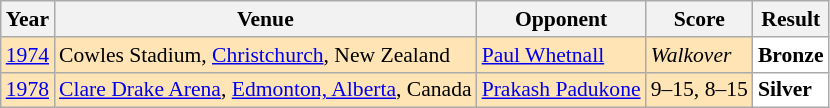<table class="sortable wikitable" style="font-size: 90%;">
<tr>
<th>Year</th>
<th>Venue</th>
<th>Opponent</th>
<th>Score</th>
<th>Result</th>
</tr>
<tr style="background:#FFE4B5">
<td align="center"><a href='#'>1974</a></td>
<td align="left">Cowles Stadium, <a href='#'>Christchurch</a>, New Zealand</td>
<td align="left"> <a href='#'>Paul Whetnall</a></td>
<td align="left"><em>Walkover</em></td>
<td style="text-align:left; background:white"> <strong>Bronze</strong></td>
</tr>
<tr style="background:#FFE4B5">
<td align="center"><a href='#'>1978</a></td>
<td align="left"><a href='#'>Clare Drake Arena</a>, <a href='#'>Edmonton, Alberta</a>, Canada</td>
<td align="left"> <a href='#'>Prakash Padukone</a></td>
<td align="left">9–15, 8–15</td>
<td style="text-align:left; background:white"> <strong>Silver</strong></td>
</tr>
</table>
